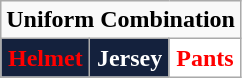<table class="wikitable"  style="display: inline-table;">
<tr>
<td align="center" Colspan="3"><strong>Uniform Combination</strong></td>
</tr>
<tr align="center">
<td style="background:#14213D; color:red"><strong>Helmet</strong></td>
<td style="background:#14213D; color:white"><strong>Jersey</strong></td>
<td style="background:white; color:red"><strong>Pants</strong></td>
</tr>
</table>
